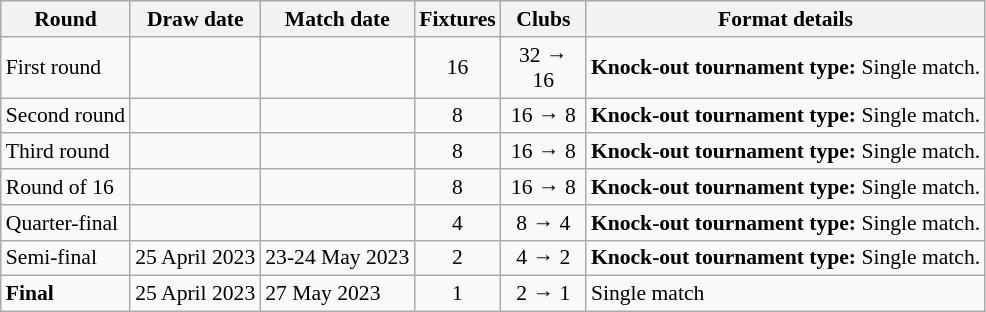<table class="wikitable" style="font-size:90%">
<tr>
<th>Round</th>
<th>Draw date</th>
<th>Match date</th>
<th>Fixtures</th>
<th width=50>Clubs</th>
<th>Format details</th>
</tr>
<tr>
<td>First round</td>
<td style="text-align:left;"></td>
<td style="text-align:left;"></td>
<td style="text-align:center;">16</td>
<td style="text-align:center;">32 → 16</td>
<td><strong>Knock-out tournament type:</strong> Single match.</td>
</tr>
<tr>
<td>Second round</td>
<td style="text-align:left;"></td>
<td style="text-align:left;"></td>
<td style="text-align:center;">8</td>
<td style="text-align:center;">16 → 8</td>
<td><strong>Knock-out tournament type:</strong> Single match.</td>
</tr>
<tr>
<td>Third round</td>
<td style="text-align:left;"></td>
<td style="text-align:left;"></td>
<td style="text-align:center;">8</td>
<td style="text-align:center;">16 → 8</td>
<td><strong>Knock-out tournament type:</strong> Single match.</td>
</tr>
<tr>
<td>Round of 16</td>
<td style="text-align:left;"></td>
<td style="text-align:left;"></td>
<td style="text-align:center;">8</td>
<td style="text-align:center;">16 → 8</td>
<td><strong>Knock-out tournament type:</strong> Single match.</td>
</tr>
<tr>
<td>Quarter-final</td>
<td style="text-align:left;"></td>
<td style="text-align:left;"></td>
<td style="text-align:center;">4</td>
<td style="text-align:center;">8 → 4</td>
<td><strong>Knock-out tournament type:</strong> Single match.</td>
</tr>
<tr>
<td>Semi-final</td>
<td style="text-align:left;">25 April 2023</td>
<td style="text-align:left;">23-24 May 2023</td>
<td style="text-align:center;">2</td>
<td style="text-align:center;">4 → 2</td>
<td><strong>Knock-out tournament type:</strong> Single match.</td>
</tr>
<tr>
<td><strong>Final</strong></td>
<td style="text-align:left;">25 April 2023</td>
<td style="text-align:left;">27 May 2023</td>
<td style="text-align:center;">1</td>
<td style="text-align:center;">2 → 1</td>
<td>Single match</td>
</tr>
</table>
